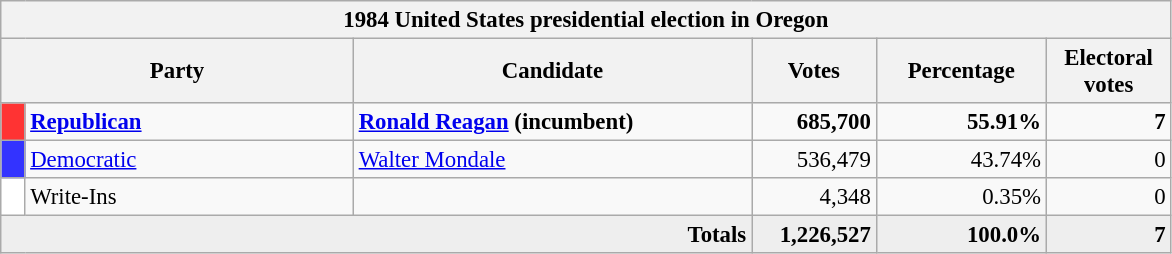<table class="wikitable" style="font-size: 95%;">
<tr>
<th colspan="6">1984 United States presidential election in Oregon</th>
</tr>
<tr>
<th colspan="2" style="width: 15em">Party</th>
<th style="width: 17em">Candidate</th>
<th style="width: 5em">Votes</th>
<th style="width: 7em">Percentage</th>
<th style="width: 5em">Electoral votes</th>
</tr>
<tr>
<th style="background:#f33; width:3px;"></th>
<td style="width: 130px"><strong><a href='#'>Republican</a></strong></td>
<td><strong><a href='#'>Ronald Reagan</a></strong> <strong>(incumbent)</strong></td>
<td style="text-align:right;"><strong>685,700</strong></td>
<td style="text-align:right;"><strong>55.91%</strong></td>
<td style="text-align:right;"><strong>7</strong></td>
</tr>
<tr>
<th style="background:#33f; width:3px;"></th>
<td style="width: 130px"><a href='#'>Democratic</a></td>
<td><a href='#'>Walter Mondale</a></td>
<td style="text-align:right;">536,479</td>
<td style="text-align:right;">43.74%</td>
<td style="text-align:right;">0</td>
</tr>
<tr>
<th style="background:#FFFFFF; width:3px;"></th>
<td style="width: 130px">Write-Ins</td>
<td></td>
<td style="text-align:right;">4,348</td>
<td style="text-align:right;">0.35%</td>
<td style="text-align:right;">0</td>
</tr>
<tr style="background:#eee; text-align:right;">
<td colspan="3"><strong>Totals</strong></td>
<td><strong>1,226,527</strong></td>
<td><strong>100.0%</strong></td>
<td><strong>7</strong></td>
</tr>
</table>
